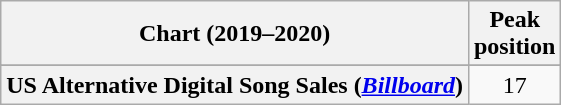<table class="wikitable sortable plainrowheaders" style="text-align:center">
<tr>
<th scope="col">Chart (2019–2020)</th>
<th scope="col">Peak<br>position</th>
</tr>
<tr>
</tr>
<tr>
</tr>
<tr>
<th scope="row">US Alternative Digital Song Sales (<a href='#'><em>Billboard</em></a>)</th>
<td>17</td>
</tr>
</table>
